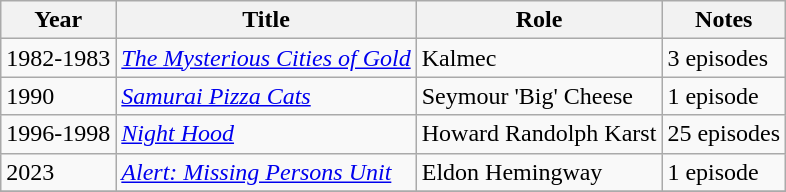<table class="wikitable sortable">
<tr>
<th>Year</th>
<th>Title</th>
<th>Role</th>
<th class="unsortable">Notes</th>
</tr>
<tr>
<td>1982-1983</td>
<td><em><a href='#'>The Mysterious Cities of Gold</a></em></td>
<td>Kalmec</td>
<td>3 episodes</td>
</tr>
<tr>
<td>1990</td>
<td><em><a href='#'>Samurai Pizza Cats</a></em></td>
<td>Seymour 'Big' Cheese</td>
<td>1 episode</td>
</tr>
<tr>
<td>1996-1998</td>
<td><em><a href='#'>Night Hood</a></em></td>
<td>Howard Randolph Karst</td>
<td>25 episodes</td>
</tr>
<tr>
<td>2023</td>
<td><em><a href='#'>Alert: Missing Persons Unit</a></em></td>
<td>Eldon Hemingway</td>
<td>1 episode</td>
</tr>
<tr>
</tr>
</table>
